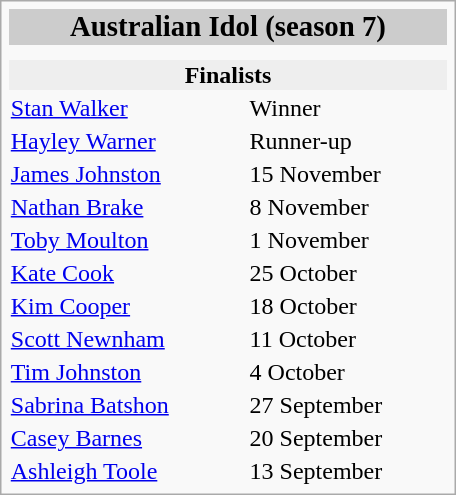<table class=infobox style=width:19em>
<tr>
<td colspan=2 style="background:#cccccc; text-align:center"><big><strong>Australian Idol (season 7)</strong></big></td>
</tr>
<tr>
<td colspan=2 align="center"></td>
</tr>
<tr>
<td colspan=2 align="center"></td>
</tr>
<tr>
<td colspan=2 style="background:#eeeeee; text-align:center"><strong>Finalists</strong><br></td>
</tr>
<tr>
<td><a href='#'>Stan Walker</a></td>
<td>Winner</td>
</tr>
<tr>
<td><a href='#'>Hayley Warner</a></td>
<td>Runner-up</td>
</tr>
<tr>
<td><a href='#'>James Johnston</a></td>
<td>15 November</td>
</tr>
<tr>
<td><a href='#'>Nathan Brake</a></td>
<td>8 November</td>
</tr>
<tr>
<td><a href='#'>Toby Moulton</a></td>
<td>1 November</td>
</tr>
<tr>
<td><a href='#'>Kate Cook</a></td>
<td>25 October</td>
</tr>
<tr>
<td><a href='#'>Kim Cooper</a></td>
<td>18 October</td>
</tr>
<tr>
<td><a href='#'>Scott Newnham</a></td>
<td>11 October</td>
</tr>
<tr>
<td><a href='#'>Tim Johnston</a></td>
<td>4 October</td>
</tr>
<tr>
<td><a href='#'>Sabrina Batshon</a></td>
<td>27 September</td>
</tr>
<tr>
<td><a href='#'>Casey Barnes</a></td>
<td>20 September</td>
</tr>
<tr>
<td><a href='#'>Ashleigh Toole</a></td>
<td>13 September</td>
</tr>
</table>
